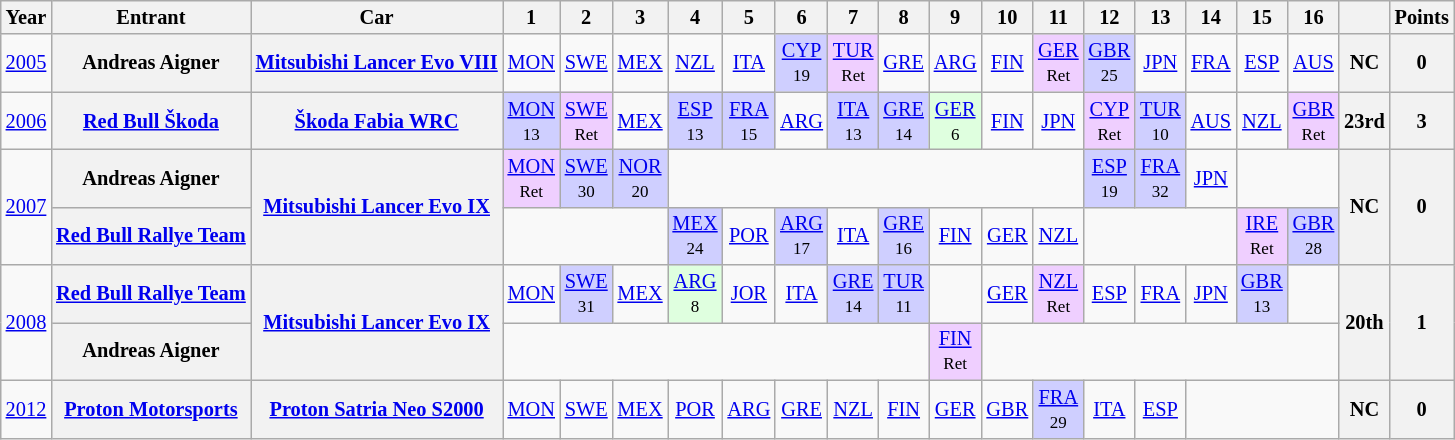<table class="wikitable" style="text-align:center; font-size:85%">
<tr>
<th>Year</th>
<th>Entrant</th>
<th>Car</th>
<th>1</th>
<th>2</th>
<th>3</th>
<th>4</th>
<th>5</th>
<th>6</th>
<th>7</th>
<th>8</th>
<th>9</th>
<th>10</th>
<th>11</th>
<th>12</th>
<th>13</th>
<th>14</th>
<th>15</th>
<th>16</th>
<th></th>
<th>Points</th>
</tr>
<tr>
<td><a href='#'>2005</a></td>
<th nowrap>Andreas Aigner</th>
<th nowrap><a href='#'>Mitsubishi Lancer Evo VIII</a></th>
<td><a href='#'>MON</a></td>
<td><a href='#'>SWE</a></td>
<td><a href='#'>MEX</a></td>
<td><a href='#'>NZL</a></td>
<td><a href='#'>ITA</a></td>
<td style="background:#CFCFFF;"><a href='#'>CYP</a><br><small>19</small></td>
<td style="background:#EFCFFF;"><a href='#'>TUR</a><br><small>Ret</small></td>
<td><a href='#'>GRE</a></td>
<td><a href='#'>ARG</a></td>
<td><a href='#'>FIN</a></td>
<td style="background:#EFCFFF;"><a href='#'>GER</a><br><small>Ret</small></td>
<td style="background:#CFCFFF;"><a href='#'>GBR</a><br><small>25</small></td>
<td><a href='#'>JPN</a></td>
<td><a href='#'>FRA</a></td>
<td><a href='#'>ESP</a></td>
<td><a href='#'>AUS</a></td>
<th>NC</th>
<th>0</th>
</tr>
<tr>
<td><a href='#'>2006</a></td>
<th nowrap><a href='#'>Red Bull Škoda</a></th>
<th nowrap><a href='#'>Škoda Fabia WRC</a></th>
<td style="background:#CFCFFF;"><a href='#'>MON</a><br><small>13</small></td>
<td style="background:#EFCFFF;"><a href='#'>SWE</a><br><small>Ret</small></td>
<td><a href='#'>MEX</a></td>
<td style="background:#CFCFFF;"><a href='#'>ESP</a><br><small>13</small></td>
<td style="background:#CFCFFF;"><a href='#'>FRA</a><br><small>15</small></td>
<td><a href='#'>ARG</a></td>
<td style="background:#CFCFFF;"><a href='#'>ITA</a><br><small>13</small></td>
<td style="background:#CFCFFF;"><a href='#'>GRE</a><br><small>14</small></td>
<td style="background:#DFFFDF;"><a href='#'>GER</a><br><small>6</small></td>
<td><a href='#'>FIN</a></td>
<td><a href='#'>JPN</a></td>
<td style="background:#EFCFFF;"><a href='#'>CYP</a><br><small>Ret</small></td>
<td style="background:#CFCFFF;"><a href='#'>TUR</a><br><small>10</small></td>
<td><a href='#'>AUS</a></td>
<td><a href='#'>NZL</a></td>
<td style="background:#EFCFFF;"><a href='#'>GBR</a><br><small>Ret</small></td>
<th>23rd</th>
<th>3</th>
</tr>
<tr>
<td rowspan=2><a href='#'>2007</a></td>
<th nowrap>Andreas Aigner</th>
<th rowspan=2 nowrap><a href='#'>Mitsubishi Lancer Evo IX</a></th>
<td style="background:#EFCFFF;"><a href='#'>MON</a><br><small>Ret</small></td>
<td style="background:#CFCFFF;"><a href='#'>SWE</a><br><small>30</small></td>
<td style="background:#CFCFFF;"><a href='#'>NOR</a><br><small>20</small></td>
<td colspan=8></td>
<td style="background:#CFCFFF;"><a href='#'>ESP</a><br><small>19</small></td>
<td style="background:#CFCFFF;"><a href='#'>FRA</a><br><small>32</small></td>
<td><a href='#'>JPN</a></td>
<td colspan=2></td>
<th rowspan=2>NC</th>
<th rowspan=2>0</th>
</tr>
<tr>
<th nowrap><a href='#'>Red Bull Rallye Team</a></th>
<td colspan=3></td>
<td style="background:#CFCFFF;"><a href='#'>MEX</a><br><small>24</small></td>
<td><a href='#'>POR</a></td>
<td style="background:#CFCFFF;"><a href='#'>ARG</a><br><small>17</small></td>
<td><a href='#'>ITA</a></td>
<td style="background:#CFCFFF;"><a href='#'>GRE</a><br><small>16</small></td>
<td><a href='#'>FIN</a></td>
<td><a href='#'>GER</a></td>
<td><a href='#'>NZL</a></td>
<td colspan=3></td>
<td style="background:#EFCFFF;"><a href='#'>IRE</a><br><small>Ret</small></td>
<td style="background:#CFCFFF;"><a href='#'>GBR</a><br><small>28</small></td>
</tr>
<tr>
<td rowspan=2><a href='#'>2008</a></td>
<th nowrap><a href='#'>Red Bull Rallye Team</a></th>
<th rowspan=2 nowrap><a href='#'>Mitsubishi Lancer Evo IX</a></th>
<td><a href='#'>MON</a></td>
<td style="background:#CFCFFF;"><a href='#'>SWE</a><br><small>31</small></td>
<td><a href='#'>MEX</a></td>
<td style="background:#DFFFDF;"><a href='#'>ARG</a><br><small>8</small></td>
<td><a href='#'>JOR</a></td>
<td><a href='#'>ITA</a></td>
<td style="background:#CFCFFF;"><a href='#'>GRE</a><br><small>14</small></td>
<td style="background:#CFCFFF;"><a href='#'>TUR</a><br><small>11</small></td>
<td></td>
<td><a href='#'>GER</a></td>
<td style="background:#EFCFFF;"><a href='#'>NZL</a><br><small>Ret</small></td>
<td><a href='#'>ESP</a></td>
<td><a href='#'>FRA</a></td>
<td><a href='#'>JPN</a></td>
<td style="background:#CFCFFF;"><a href='#'>GBR</a><br><small>13</small></td>
<td></td>
<th rowspan=2>20th</th>
<th rowspan=2>1</th>
</tr>
<tr>
<th nowrap>Andreas Aigner</th>
<td colspan=8></td>
<td style="background:#EFCFFF;"><a href='#'>FIN</a><br><small>Ret</small></td>
<td colspan=7></td>
</tr>
<tr>
<td><a href='#'>2012</a></td>
<th nowrap><a href='#'>Proton Motorsports</a></th>
<th nowrap><a href='#'>Proton Satria Neo S2000</a></th>
<td><a href='#'>MON</a></td>
<td><a href='#'>SWE</a></td>
<td><a href='#'>MEX</a></td>
<td><a href='#'>POR</a></td>
<td><a href='#'>ARG</a></td>
<td><a href='#'>GRE</a></td>
<td><a href='#'>NZL</a></td>
<td><a href='#'>FIN</a></td>
<td><a href='#'>GER</a></td>
<td><a href='#'>GBR</a></td>
<td style="background:#CFCFFF;"><a href='#'>FRA</a><br><small>29</small></td>
<td><a href='#'>ITA</a></td>
<td><a href='#'>ESP</a></td>
<td colspan=3></td>
<th>NC</th>
<th>0</th>
</tr>
</table>
